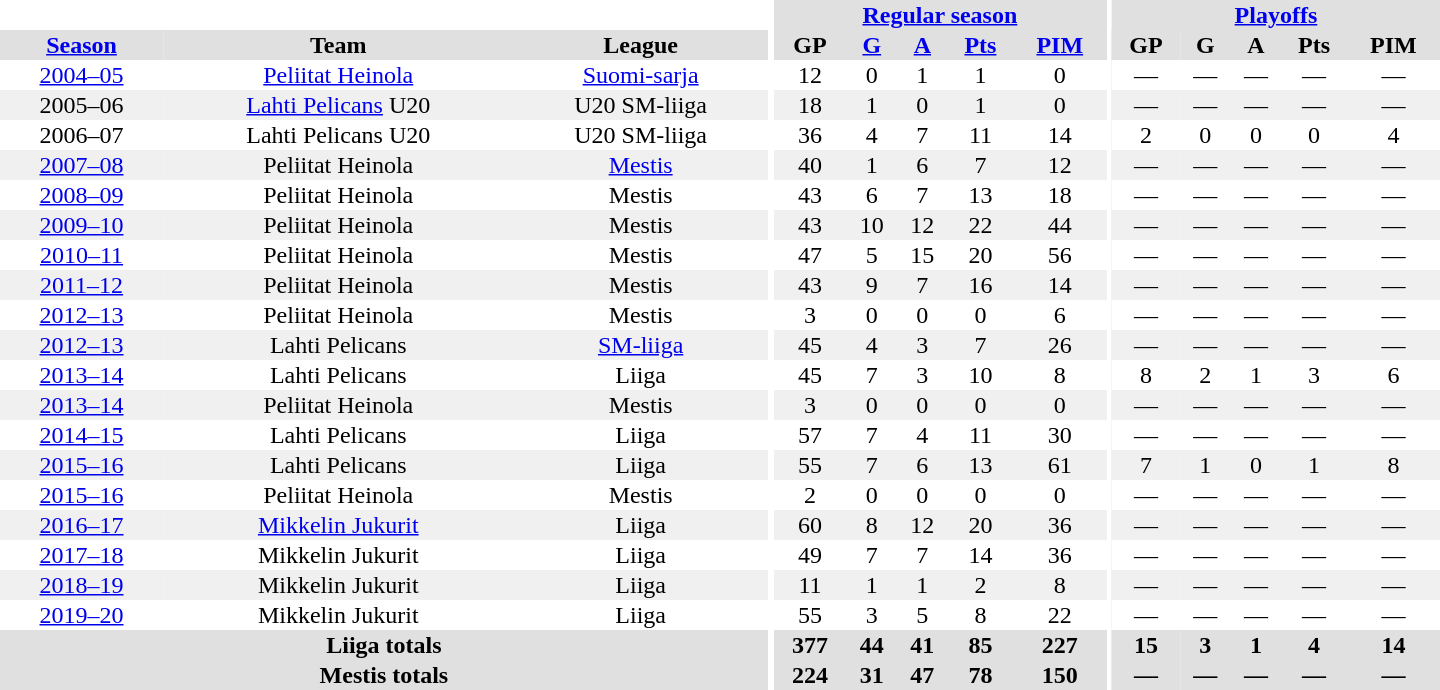<table border="0" cellpadding="1" cellspacing="0" style="text-align:center; width:60em">
<tr bgcolor="#e0e0e0">
<th colspan="3" bgcolor="#ffffff"></th>
<th rowspan="99" bgcolor="#ffffff"></th>
<th colspan="5"><a href='#'>Regular season</a></th>
<th rowspan="99" bgcolor="#ffffff"></th>
<th colspan="5"><a href='#'>Playoffs</a></th>
</tr>
<tr bgcolor="#e0e0e0">
<th><a href='#'>Season</a></th>
<th>Team</th>
<th>League</th>
<th>GP</th>
<th><a href='#'>G</a></th>
<th><a href='#'>A</a></th>
<th><a href='#'>Pts</a></th>
<th><a href='#'>PIM</a></th>
<th>GP</th>
<th>G</th>
<th>A</th>
<th>Pts</th>
<th>PIM</th>
</tr>
<tr>
<td><a href='#'>2004–05</a></td>
<td><a href='#'>Peliitat Heinola</a></td>
<td><a href='#'>Suomi-sarja</a></td>
<td>12</td>
<td>0</td>
<td>1</td>
<td>1</td>
<td>0</td>
<td>—</td>
<td>—</td>
<td>—</td>
<td>—</td>
<td>—</td>
</tr>
<tr bgcolor="#f0f0f0">
<td>2005–06</td>
<td><a href='#'>Lahti Pelicans</a> U20</td>
<td>U20 SM-liiga</td>
<td>18</td>
<td>1</td>
<td>0</td>
<td>1</td>
<td>0</td>
<td>—</td>
<td>—</td>
<td>—</td>
<td>—</td>
<td>—</td>
</tr>
<tr>
<td>2006–07</td>
<td>Lahti Pelicans U20</td>
<td>U20 SM-liiga</td>
<td>36</td>
<td>4</td>
<td>7</td>
<td>11</td>
<td>14</td>
<td>2</td>
<td>0</td>
<td>0</td>
<td>0</td>
<td>4</td>
</tr>
<tr bgcolor="#f0f0f0">
<td><a href='#'>2007–08</a></td>
<td>Peliitat Heinola</td>
<td><a href='#'>Mestis</a></td>
<td>40</td>
<td>1</td>
<td>6</td>
<td>7</td>
<td>12</td>
<td>—</td>
<td>—</td>
<td>—</td>
<td>—</td>
<td>—</td>
</tr>
<tr>
<td><a href='#'>2008–09</a></td>
<td>Peliitat Heinola</td>
<td>Mestis</td>
<td>43</td>
<td>6</td>
<td>7</td>
<td>13</td>
<td>18</td>
<td>—</td>
<td>—</td>
<td>—</td>
<td>—</td>
<td>—</td>
</tr>
<tr bgcolor="#f0f0f0">
<td><a href='#'>2009–10</a></td>
<td>Peliitat Heinola</td>
<td>Mestis</td>
<td>43</td>
<td>10</td>
<td>12</td>
<td>22</td>
<td>44</td>
<td>—</td>
<td>—</td>
<td>—</td>
<td>—</td>
<td>—</td>
</tr>
<tr>
<td><a href='#'>2010–11</a></td>
<td>Peliitat Heinola</td>
<td>Mestis</td>
<td>47</td>
<td>5</td>
<td>15</td>
<td>20</td>
<td>56</td>
<td>—</td>
<td>—</td>
<td>—</td>
<td>—</td>
<td>—</td>
</tr>
<tr bgcolor="#f0f0f0">
<td><a href='#'>2011–12</a></td>
<td>Peliitat Heinola</td>
<td>Mestis</td>
<td>43</td>
<td>9</td>
<td>7</td>
<td>16</td>
<td>14</td>
<td>—</td>
<td>—</td>
<td>—</td>
<td>—</td>
<td>—</td>
</tr>
<tr>
<td><a href='#'>2012–13</a></td>
<td>Peliitat Heinola</td>
<td>Mestis</td>
<td>3</td>
<td>0</td>
<td>0</td>
<td>0</td>
<td>6</td>
<td>—</td>
<td>—</td>
<td>—</td>
<td>—</td>
<td>—</td>
</tr>
<tr bgcolor="#f0f0f0">
<td><a href='#'>2012–13</a></td>
<td>Lahti Pelicans</td>
<td><a href='#'>SM-liiga</a></td>
<td>45</td>
<td>4</td>
<td>3</td>
<td>7</td>
<td>26</td>
<td>—</td>
<td>—</td>
<td>—</td>
<td>—</td>
<td>—</td>
</tr>
<tr>
<td><a href='#'>2013–14</a></td>
<td>Lahti Pelicans</td>
<td>Liiga</td>
<td>45</td>
<td>7</td>
<td>3</td>
<td>10</td>
<td>8</td>
<td>8</td>
<td>2</td>
<td>1</td>
<td>3</td>
<td>6</td>
</tr>
<tr bgcolor="#f0f0f0">
<td><a href='#'>2013–14</a></td>
<td>Peliitat Heinola</td>
<td>Mestis</td>
<td>3</td>
<td>0</td>
<td>0</td>
<td>0</td>
<td>0</td>
<td>—</td>
<td>—</td>
<td>—</td>
<td>—</td>
<td>—</td>
</tr>
<tr>
<td><a href='#'>2014–15</a></td>
<td>Lahti Pelicans</td>
<td>Liiga</td>
<td>57</td>
<td>7</td>
<td>4</td>
<td>11</td>
<td>30</td>
<td>—</td>
<td>—</td>
<td>—</td>
<td>—</td>
<td>—</td>
</tr>
<tr bgcolor="#f0f0f0">
<td><a href='#'>2015–16</a></td>
<td>Lahti Pelicans</td>
<td>Liiga</td>
<td>55</td>
<td>7</td>
<td>6</td>
<td>13</td>
<td>61</td>
<td>7</td>
<td>1</td>
<td>0</td>
<td>1</td>
<td>8</td>
</tr>
<tr>
<td><a href='#'>2015–16</a></td>
<td>Peliitat Heinola</td>
<td>Mestis</td>
<td>2</td>
<td>0</td>
<td>0</td>
<td>0</td>
<td>0</td>
<td>—</td>
<td>—</td>
<td>—</td>
<td>—</td>
<td>—</td>
</tr>
<tr bgcolor="#f0f0f0">
<td><a href='#'>2016–17</a></td>
<td><a href='#'>Mikkelin Jukurit</a></td>
<td>Liiga</td>
<td>60</td>
<td>8</td>
<td>12</td>
<td>20</td>
<td>36</td>
<td>—</td>
<td>—</td>
<td>—</td>
<td>—</td>
<td>—</td>
</tr>
<tr>
<td><a href='#'>2017–18</a></td>
<td>Mikkelin Jukurit</td>
<td>Liiga</td>
<td>49</td>
<td>7</td>
<td>7</td>
<td>14</td>
<td>36</td>
<td>—</td>
<td>—</td>
<td>—</td>
<td>—</td>
<td>—</td>
</tr>
<tr bgcolor="#f0f0f0">
<td><a href='#'>2018–19</a></td>
<td>Mikkelin Jukurit</td>
<td>Liiga</td>
<td>11</td>
<td>1</td>
<td>1</td>
<td>2</td>
<td>8</td>
<td>—</td>
<td>—</td>
<td>—</td>
<td>—</td>
<td>—</td>
</tr>
<tr>
<td><a href='#'>2019–20</a></td>
<td>Mikkelin Jukurit</td>
<td>Liiga</td>
<td>55</td>
<td>3</td>
<td>5</td>
<td>8</td>
<td>22</td>
<td>—</td>
<td>—</td>
<td>—</td>
<td>—</td>
<td>—</td>
</tr>
<tr>
</tr>
<tr ALIGN="center" bgcolor="#e0e0e0">
<th colspan="3">Liiga totals</th>
<th ALIGN="center">377</th>
<th ALIGN="center">44</th>
<th ALIGN="center">41</th>
<th ALIGN="center">85</th>
<th ALIGN="center">227</th>
<th ALIGN="center">15</th>
<th ALIGN="center">3</th>
<th ALIGN="center">1</th>
<th ALIGN="center">4</th>
<th ALIGN="center">14</th>
</tr>
<tr>
</tr>
<tr ALIGN="center" bgcolor="#e0e0e0">
<th colspan="3">Mestis totals</th>
<th ALIGN="center">224</th>
<th ALIGN="center">31</th>
<th ALIGN="center">47</th>
<th ALIGN="center">78</th>
<th ALIGN="center">150</th>
<th ALIGN="center">—</th>
<th ALIGN="center">—</th>
<th ALIGN="center">—</th>
<th ALIGN="center">—</th>
<th ALIGN="center">—</th>
</tr>
</table>
